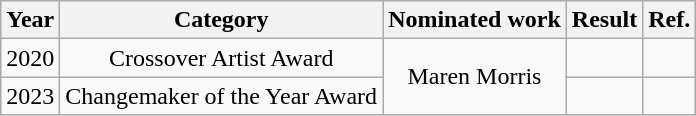<table class="wikitable" style="text-align:center;">
<tr>
<th>Year</th>
<th>Category</th>
<th>Nominated work</th>
<th>Result</th>
<th>Ref.</th>
</tr>
<tr>
<td>2020</td>
<td>Crossover Artist Award</td>
<td rowspan="2">Maren Morris</td>
<td></td>
<td></td>
</tr>
<tr>
<td>2023</td>
<td>Changemaker of the Year Award</td>
<td></td>
<td></td>
</tr>
</table>
